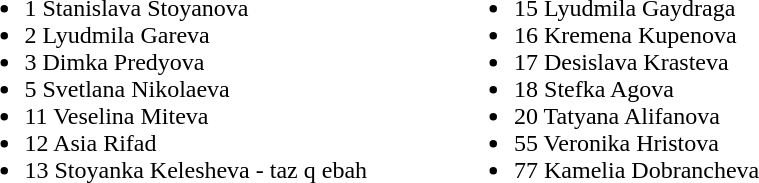<table>
<tr>
<td valign="top"><br><ul><li>1  Stanislava Stoyanova</li><li>2  Lyudmila Gareva</li><li>3  Dimka Predyova</li><li>5  Svetlana Nikolaeva</li><li>11  Veselina Miteva</li><li>12  Asia Rifad</li><li>13  Stoyanka Kelesheva - taz q ebah</li></ul></td>
<td width="50"> </td>
<td valign="top"><br><ul><li>15  Lyudmila Gaydraga</li><li>16  Kremena Kupenova</li><li>17  Desislava Krasteva</li><li>18  Stefka Agova</li><li>20  Tatyana Alifanova</li><li>55  Veronika Hristova</li><li>77  Kamelia Dobrancheva</li></ul></td>
</tr>
</table>
